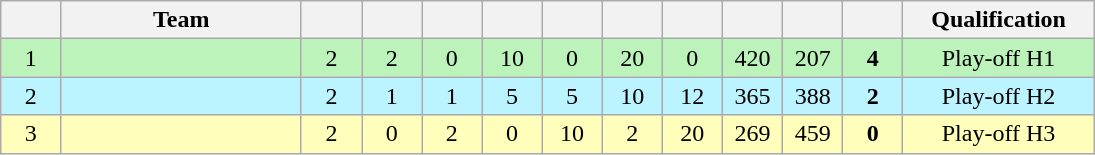<table class=wikitable style="text-align:center" width=730>
<tr>
<th width=5.5%></th>
<th width=22%>Team</th>
<th width=5.5%></th>
<th width=5.5%></th>
<th width=5.5%></th>
<th width=5.5%></th>
<th width=5.5%></th>
<th width=5.5%></th>
<th width=5.5%></th>
<th width=5.5%></th>
<th width=5.5%></th>
<th width=5.5%></th>
<th width=18%>Qualification</th>
</tr>
<tr bgcolor=#bbf3bb>
<td>1</td>
<td style="text-align:left"></td>
<td>2</td>
<td>2</td>
<td>0</td>
<td>10</td>
<td>0</td>
<td>20</td>
<td>0</td>
<td>420</td>
<td>207</td>
<td><strong>4</strong></td>
<td>Play-off H1</td>
</tr>
<tr bgcolor=#bbf3ff>
<td>2</td>
<td style="text-align:left"></td>
<td>2</td>
<td>1</td>
<td>1</td>
<td>5</td>
<td>5</td>
<td>10</td>
<td>12</td>
<td>365</td>
<td>388</td>
<td><strong>2</strong></td>
<td>Play-off H2</td>
</tr>
<tr bgcolor=#ffffbb>
<td>3</td>
<td style="text-align:left"></td>
<td>2</td>
<td>0</td>
<td>2</td>
<td>0</td>
<td>10</td>
<td>2</td>
<td>20</td>
<td>269</td>
<td>459</td>
<td><strong>0</strong></td>
<td>Play-off H3</td>
</tr>
</table>
